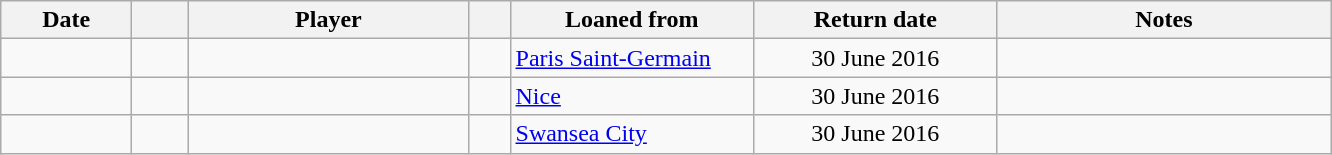<table class="wikitable sortable">
<tr>
<th style="width:80px;">Date</th>
<th style="width:30px;"></th>
<th style="width:180px;">Player</th>
<th style="width:20px;"></th>
<th style="width:155px;">Loaned from</th>
<th style="width:155px;" class="unsortable">Return date</th>
<th style="width:215px;" class="unsortable">Notes</th>
</tr>
<tr>
<td></td>
<td align=center></td>
<td> </td>
<td></td>
<td> <a href='#'>Paris Saint-Germain</a></td>
<td align=center>30 June 2016</td>
<td align=center></td>
</tr>
<tr>
<td></td>
<td align=center></td>
<td> </td>
<td></td>
<td> <a href='#'>Nice</a></td>
<td align=center>30 June 2016</td>
<td align=center></td>
</tr>
<tr>
<td></td>
<td align=center></td>
<td> </td>
<td></td>
<td> <a href='#'>Swansea City</a></td>
<td align=center>30 June 2016</td>
<td align=center></td>
</tr>
</table>
